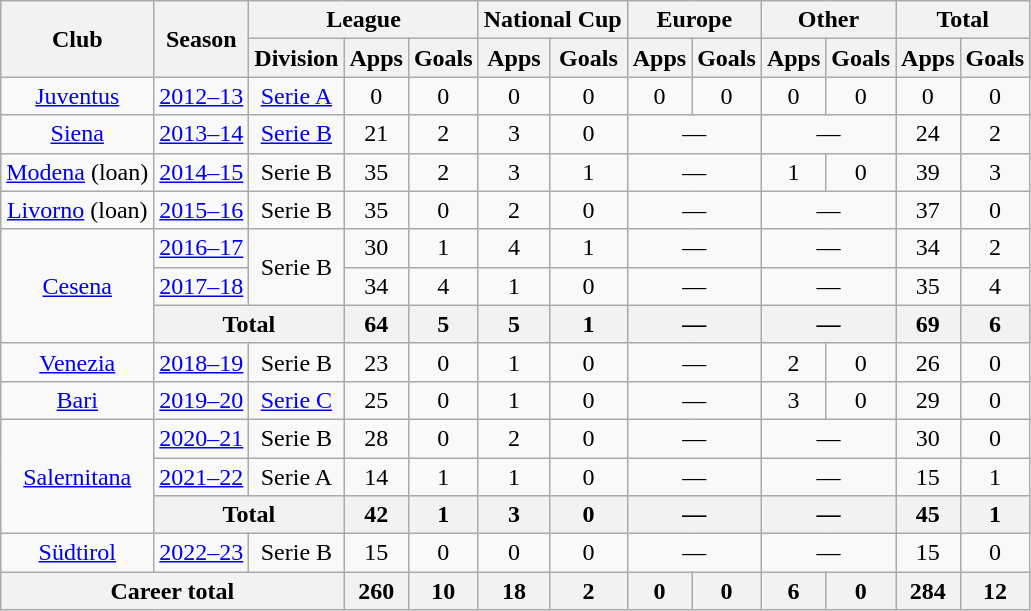<table class="wikitable" style="text-align:center">
<tr>
<th rowspan="2">Club</th>
<th rowspan="2">Season</th>
<th colspan="3">League</th>
<th colspan="2">National Cup</th>
<th colspan="2">Europe</th>
<th colspan="2">Other</th>
<th colspan="2">Total</th>
</tr>
<tr>
<th>Division</th>
<th>Apps</th>
<th>Goals</th>
<th>Apps</th>
<th>Goals</th>
<th>Apps</th>
<th>Goals</th>
<th>Apps</th>
<th>Goals</th>
<th>Apps</th>
<th>Goals</th>
</tr>
<tr>
<td><a href='#'>Juventus</a></td>
<td><a href='#'>2012–13</a></td>
<td><a href='#'>Serie A</a></td>
<td>0</td>
<td>0</td>
<td>0</td>
<td>0</td>
<td>0</td>
<td>0</td>
<td>0</td>
<td>0</td>
<td>0</td>
<td>0</td>
</tr>
<tr>
<td><a href='#'>Siena</a></td>
<td><a href='#'>2013–14</a></td>
<td><a href='#'>Serie B</a></td>
<td>21</td>
<td>2</td>
<td>3</td>
<td>0</td>
<td colspan="2">—</td>
<td colspan="2">—</td>
<td>24</td>
<td>2</td>
</tr>
<tr>
<td><a href='#'>Modena</a> (loan)</td>
<td><a href='#'>2014–15</a></td>
<td>Serie B</td>
<td>35</td>
<td>2</td>
<td>3</td>
<td>1</td>
<td colspan="2">—</td>
<td>1</td>
<td>0</td>
<td>39</td>
<td>3</td>
</tr>
<tr>
<td><a href='#'>Livorno</a> (loan)</td>
<td><a href='#'>2015–16</a></td>
<td>Serie B</td>
<td>35</td>
<td>0</td>
<td>2</td>
<td>0</td>
<td colspan="2">—</td>
<td colspan="2">—</td>
<td>37</td>
<td>0</td>
</tr>
<tr>
<td rowspan="3"><a href='#'>Cesena</a></td>
<td><a href='#'>2016–17</a></td>
<td rowspan="2">Serie B</td>
<td>30</td>
<td>1</td>
<td>4</td>
<td>1</td>
<td colspan="2">—</td>
<td colspan="2">—</td>
<td>34</td>
<td>2</td>
</tr>
<tr>
<td><a href='#'>2017–18</a></td>
<td>34</td>
<td>4</td>
<td>1</td>
<td>0</td>
<td colspan="2">—</td>
<td colspan="2">—</td>
<td>35</td>
<td>4</td>
</tr>
<tr>
<th colspan="2">Total</th>
<th>64</th>
<th>5</th>
<th>5</th>
<th>1</th>
<th colspan="2">—</th>
<th colspan="2">—</th>
<th>69</th>
<th>6</th>
</tr>
<tr>
<td><a href='#'>Venezia</a></td>
<td><a href='#'>2018–19</a></td>
<td>Serie B</td>
<td>23</td>
<td>0</td>
<td>1</td>
<td>0</td>
<td colspan="2">—</td>
<td>2</td>
<td>0</td>
<td>26</td>
<td>0</td>
</tr>
<tr>
<td><a href='#'>Bari</a></td>
<td><a href='#'>2019–20</a></td>
<td><a href='#'>Serie C</a></td>
<td>25</td>
<td>0</td>
<td>1</td>
<td>0</td>
<td colspan="2">—</td>
<td>3</td>
<td>0</td>
<td>29</td>
<td>0</td>
</tr>
<tr>
<td rowspan="3"><a href='#'>Salernitana</a></td>
<td><a href='#'>2020–21</a></td>
<td>Serie B</td>
<td>28</td>
<td>0</td>
<td>2</td>
<td>0</td>
<td colspan="2">—</td>
<td colspan="2">—</td>
<td>30</td>
<td>0</td>
</tr>
<tr>
<td><a href='#'>2021–22</a></td>
<td>Serie A</td>
<td>14</td>
<td>1</td>
<td>1</td>
<td>0</td>
<td colspan="2">—</td>
<td colspan="2">—</td>
<td>15</td>
<td>1</td>
</tr>
<tr>
<th colspan="2">Total</th>
<th>42</th>
<th>1</th>
<th>3</th>
<th>0</th>
<th colspan="2">—</th>
<th colspan="2">—</th>
<th>45</th>
<th>1</th>
</tr>
<tr>
<td><a href='#'>Südtirol</a></td>
<td><a href='#'>2022–23</a></td>
<td>Serie B</td>
<td>15</td>
<td>0</td>
<td>0</td>
<td>0</td>
<td colspan="2">—</td>
<td colspan="2">—</td>
<td>15</td>
<td>0</td>
</tr>
<tr>
<th colspan="3">Career total</th>
<th>260</th>
<th>10</th>
<th>18</th>
<th>2</th>
<th>0</th>
<th>0</th>
<th>6</th>
<th>0</th>
<th>284</th>
<th>12</th>
</tr>
</table>
